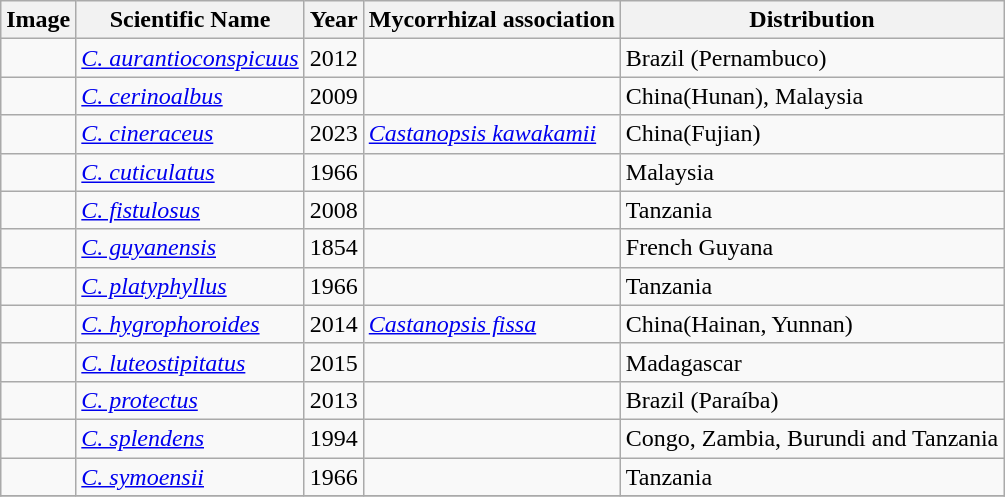<table class="wikitable">
<tr>
<th>Image</th>
<th>Scientific Name</th>
<th>Year</th>
<th>Mycorrhizal association</th>
<th>Distribution</th>
</tr>
<tr>
<td></td>
<td><em><a href='#'>C. aurantioconspicuus</a></em> </td>
<td>2012</td>
<td></td>
<td>Brazil (Pernambuco)</td>
</tr>
<tr>
<td></td>
<td><em><a href='#'>C. cerinoalbus</a></em> </td>
<td>2009</td>
<td></td>
<td>China(Hunan), Malaysia</td>
</tr>
<tr>
<td></td>
<td><em><a href='#'>C. cineraceus</a></em> </td>
<td>2023</td>
<td><em><a href='#'>Castanopsis kawakamii</a></em></td>
<td>China(Fujian)</td>
</tr>
<tr>
<td></td>
<td><em><a href='#'>C. cuticulatus</a></em> </td>
<td>1966</td>
<td></td>
<td>Malaysia</td>
</tr>
<tr>
<td></td>
<td><em><a href='#'>C. fistulosus</a></em> </td>
<td>2008</td>
<td></td>
<td>Tanzania</td>
</tr>
<tr>
<td></td>
<td><em><a href='#'>C. guyanensis</a></em> </td>
<td>1854</td>
<td></td>
<td>French Guyana</td>
</tr>
<tr>
<td></td>
<td><em><a href='#'>C. platyphyllus</a></em> </td>
<td>1966</td>
<td></td>
<td>Tanzania</td>
</tr>
<tr>
<td></td>
<td><em><a href='#'>C. hygrophoroides</a></em> </td>
<td>2014</td>
<td><em><a href='#'>Castanopsis fissa</a></em></td>
<td>China(Hainan, Yunnan)</td>
</tr>
<tr>
<td></td>
<td><em><a href='#'>C. luteostipitatus</a></em> </td>
<td>2015</td>
<td></td>
<td>Madagascar</td>
</tr>
<tr>
<td></td>
<td><em><a href='#'>C. protectus</a></em> </td>
<td>2013</td>
<td></td>
<td>Brazil (Paraíba)</td>
</tr>
<tr>
<td></td>
<td><em><a href='#'>C. splendens</a></em></td>
<td>1994</td>
<td></td>
<td>Congo, Zambia, Burundi and Tanzania</td>
</tr>
<tr>
<td></td>
<td><em><a href='#'>C. symoensii</a></em></td>
<td>1966</td>
<td></td>
<td>Tanzania</td>
</tr>
<tr>
</tr>
</table>
